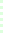<table style="font-size: 85%">
<tr>
<td style="background:#dfd;"></td>
</tr>
<tr>
<td style="background:#dfd;"></td>
</tr>
<tr>
<td style="background:#dfd;"></td>
</tr>
<tr>
<td style="background:#dfd;"></td>
</tr>
<tr>
<td style="background:#dfd;"></td>
</tr>
<tr>
<td style="background:#dfd;"></td>
</tr>
</table>
